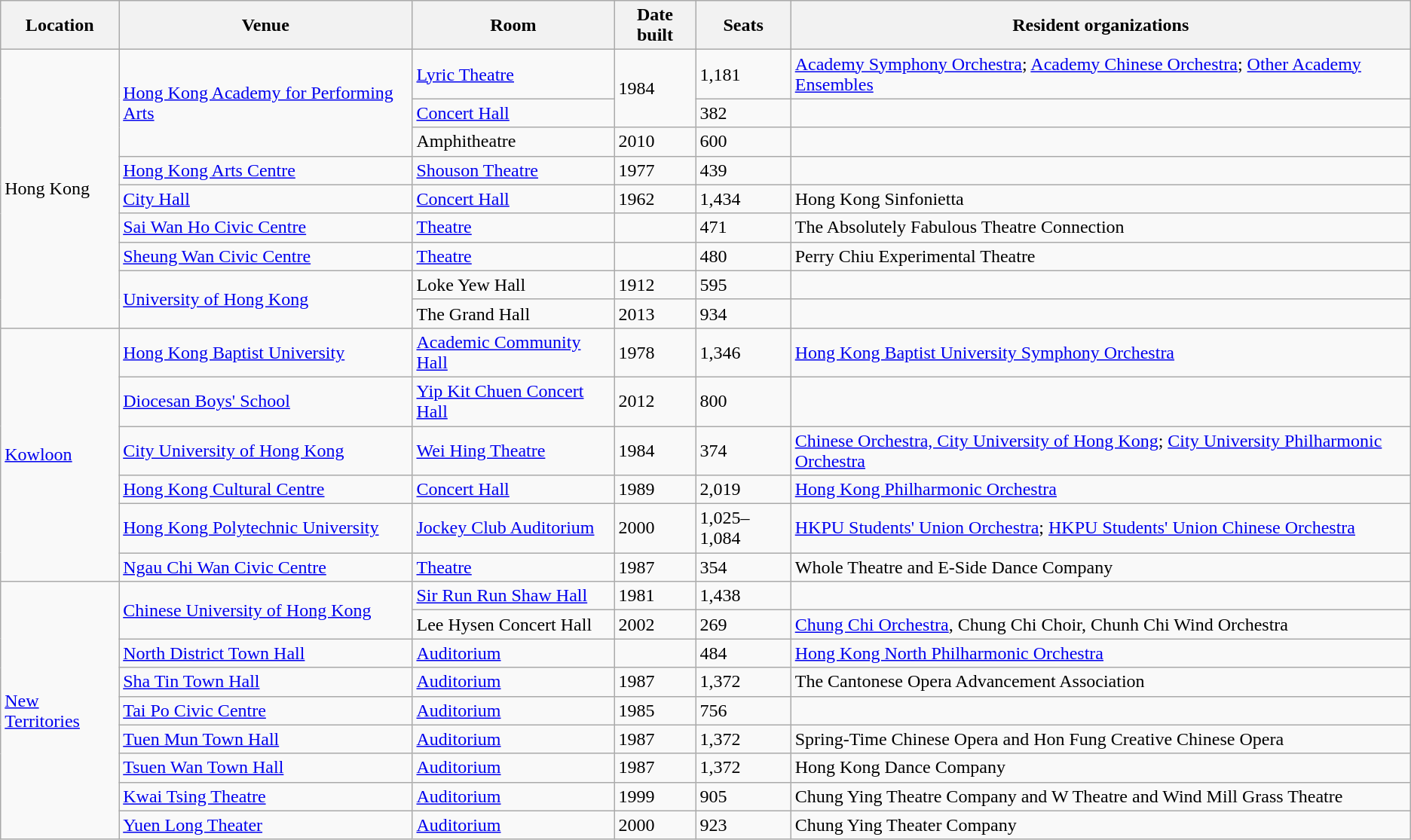<table class="wikitable">
<tr>
<th>Location</th>
<th>Venue</th>
<th>Room</th>
<th>Date built</th>
<th>Seats</th>
<th>Resident organizations</th>
</tr>
<tr>
<td rowspan="9">Hong Kong</td>
<td rowspan="3"><a href='#'>Hong Kong Academy for Performing Arts</a></td>
<td><a href='#'>Lyric Theatre</a></td>
<td rowspan=2>1984</td>
<td>1,181</td>
<td><a href='#'>Academy Symphony Orchestra</a>; <a href='#'>Academy Chinese Orchestra</a>; <a href='#'>Other Academy Ensembles</a></td>
</tr>
<tr>
<td><a href='#'>Concert Hall</a></td>
<td>382</td>
<td></td>
</tr>
<tr>
<td>Amphitheatre</td>
<td>2010</td>
<td>600</td>
<td></td>
</tr>
<tr>
<td><a href='#'>Hong Kong Arts Centre</a></td>
<td><a href='#'>Shouson Theatre</a></td>
<td>1977</td>
<td>439</td>
<td></td>
</tr>
<tr>
<td><a href='#'>City Hall</a></td>
<td><a href='#'>Concert Hall</a></td>
<td>1962</td>
<td>1,434</td>
<td>Hong Kong Sinfonietta</td>
</tr>
<tr>
<td><a href='#'>Sai Wan Ho Civic Centre</a></td>
<td><a href='#'>Theatre</a></td>
<td></td>
<td>471</td>
<td>The Absolutely Fabulous Theatre Connection</td>
</tr>
<tr>
<td><a href='#'>Sheung Wan Civic Centre</a></td>
<td><a href='#'>Theatre</a></td>
<td></td>
<td>480</td>
<td>Perry Chiu Experimental Theatre</td>
</tr>
<tr>
<td rowspan="2"><a href='#'>University of Hong Kong</a></td>
<td>Loke Yew Hall</td>
<td>1912</td>
<td>595</td>
<td></td>
</tr>
<tr>
<td>The Grand Hall</td>
<td>2013</td>
<td>934</td>
<td></td>
</tr>
<tr>
<td rowspan=6><a href='#'>Kowloon</a></td>
<td><a href='#'>Hong Kong Baptist University</a></td>
<td><a href='#'>Academic Community Hall</a></td>
<td>1978</td>
<td>1,346</td>
<td><a href='#'>Hong Kong Baptist University Symphony Orchestra</a></td>
</tr>
<tr>
<td><a href='#'>Diocesan Boys' School</a></td>
<td><a href='#'>Yip Kit Chuen Concert Hall</a></td>
<td>2012</td>
<td>800</td>
<td></td>
</tr>
<tr>
<td><a href='#'>City University of Hong Kong</a></td>
<td><a href='#'>Wei Hing Theatre</a></td>
<td>1984</td>
<td>374</td>
<td><a href='#'>Chinese Orchestra, City University of Hong Kong</a>; <a href='#'>City University Philharmonic Orchestra</a></td>
</tr>
<tr>
<td><a href='#'>Hong Kong Cultural Centre</a></td>
<td><a href='#'>Concert Hall</a></td>
<td>1989</td>
<td>2,019</td>
<td><a href='#'>Hong Kong Philharmonic Orchestra</a></td>
</tr>
<tr>
<td><a href='#'>Hong Kong Polytechnic University</a></td>
<td><a href='#'>Jockey Club Auditorium</a></td>
<td>2000</td>
<td>1,025–1,084</td>
<td><a href='#'>HKPU Students' Union Orchestra</a>; <a href='#'>HKPU Students' Union Chinese Orchestra</a></td>
</tr>
<tr>
<td><a href='#'>Ngau Chi Wan Civic Centre</a></td>
<td><a href='#'>Theatre</a></td>
<td>1987</td>
<td>354</td>
<td>Whole Theatre and E-Side Dance Company</td>
</tr>
<tr>
<td rowspan="9"><a href='#'>New Territories</a></td>
<td rowspan="2"><a href='#'>Chinese University of Hong Kong</a></td>
<td><a href='#'>Sir Run Run Shaw Hall</a></td>
<td>1981</td>
<td>1,438</td>
<td></td>
</tr>
<tr>
<td>Lee Hysen Concert Hall</td>
<td>2002</td>
<td>269</td>
<td><a href='#'>Chung Chi Orchestra</a>, Chung Chi Choir, Chunh Chi Wind Orchestra</td>
</tr>
<tr>
<td><a href='#'>North District Town Hall</a></td>
<td><a href='#'>Auditorium</a></td>
<td></td>
<td>484</td>
<td><a href='#'>Hong Kong North Philharmonic Orchestra</a></td>
</tr>
<tr>
<td><a href='#'>Sha Tin Town Hall</a></td>
<td><a href='#'>Auditorium</a></td>
<td>1987</td>
<td>1,372</td>
<td>The Cantonese Opera Advancement Association</td>
</tr>
<tr>
<td><a href='#'>Tai Po Civic Centre</a></td>
<td><a href='#'>Auditorium</a></td>
<td>1985</td>
<td>756</td>
<td></td>
</tr>
<tr>
<td><a href='#'>Tuen Mun Town Hall</a></td>
<td><a href='#'>Auditorium</a></td>
<td>1987</td>
<td>1,372</td>
<td>Spring-Time Chinese Opera and Hon Fung Creative Chinese Opera</td>
</tr>
<tr>
<td><a href='#'>Tsuen Wan Town Hall</a></td>
<td><a href='#'>Auditorium</a></td>
<td>1987</td>
<td>1,372</td>
<td>Hong Kong Dance Company</td>
</tr>
<tr>
<td><a href='#'>Kwai Tsing Theatre</a></td>
<td><a href='#'>Auditorium</a></td>
<td>1999</td>
<td>905</td>
<td>Chung Ying Theatre Company and W Theatre and Wind Mill Grass Theatre</td>
</tr>
<tr>
<td><a href='#'>Yuen Long Theater</a></td>
<td><a href='#'>Auditorium</a></td>
<td>2000</td>
<td>923</td>
<td>Chung Ying Theater Company</td>
</tr>
</table>
